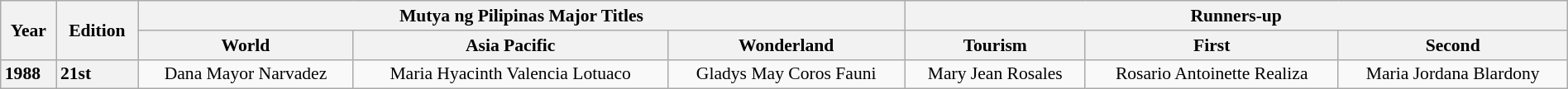<table class="wikitable" style="text-align:center; font-size:90%; line-height:17px; width:100%;">
<tr>
<th width:03%;" scope="col" rowspan="2">Year</th>
<th width:03%;" scope="col" rowspan="2">Edition</th>
<th width:08%;" scope="col" colspan="3">Mutya ng Pilipinas Major Titles</th>
<th width:05%;" scope="col" colspan="4">Runners-up</th>
</tr>
<tr>
<th width:12%;" scope="col">World</th>
<th width:12%;" scope="col">Asia Pacific</th>
<th width:12%;" scope="col">Wonderland</th>
<th width:12%;" scope="col">Tourism</th>
<th width:12%;" scope="col">First</th>
<th width:12%;" scope="col">Second</th>
</tr>
<tr>
<th style="text-align:left;">1988</th>
<th style="text-align:left;">21st</th>
<td>Dana Mayor Narvadez</td>
<td>Maria Hyacinth Valencia Lotuaco</td>
<td>Gladys May Coros Fauni</td>
<td>Mary Jean Rosales</td>
<td>Rosario Antoinette Realiza</td>
<td>Maria Jordana Blardony</td>
</tr>
</table>
